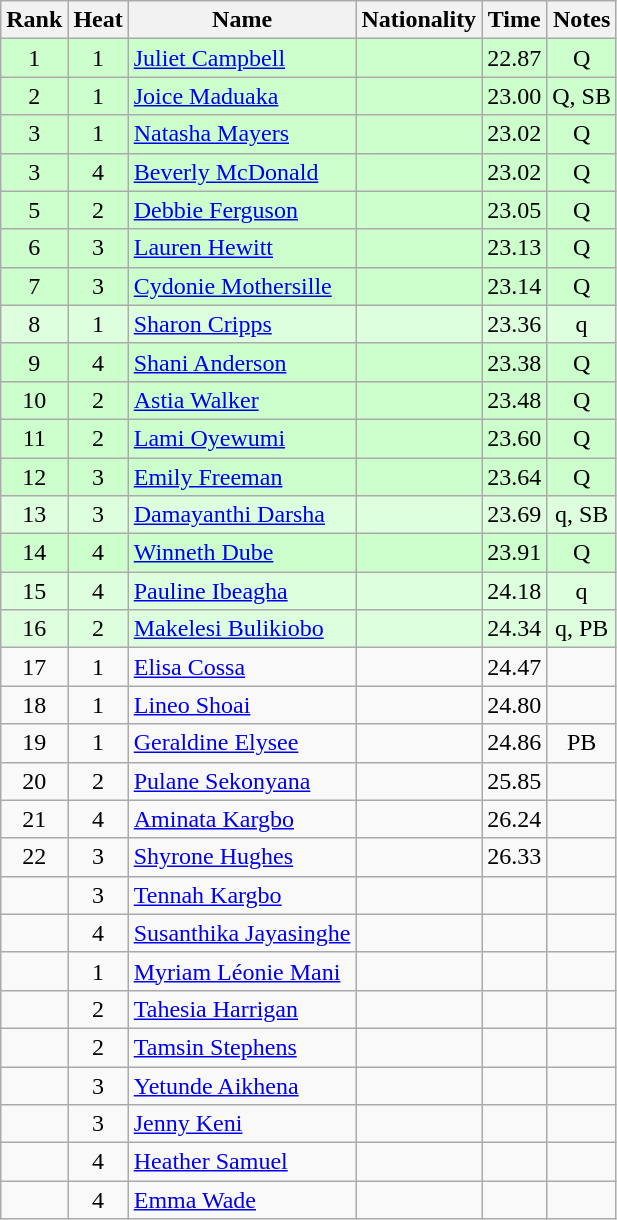<table class="wikitable sortable" style="text-align:center">
<tr>
<th>Rank</th>
<th>Heat</th>
<th>Name</th>
<th>Nationality</th>
<th>Time</th>
<th>Notes</th>
</tr>
<tr bgcolor=ccffcc>
<td>1</td>
<td>1</td>
<td align=left><a href='#'>Juliet Campbell</a></td>
<td align=left></td>
<td>22.87</td>
<td>Q</td>
</tr>
<tr bgcolor=ccffcc>
<td>2</td>
<td>1</td>
<td align=left><a href='#'>Joice Maduaka</a></td>
<td align=left></td>
<td>23.00</td>
<td>Q, SB</td>
</tr>
<tr bgcolor=ccffcc>
<td>3</td>
<td>1</td>
<td align=left><a href='#'>Natasha Mayers</a></td>
<td align=left></td>
<td>23.02</td>
<td>Q</td>
</tr>
<tr bgcolor=ccffcc>
<td>3</td>
<td>4</td>
<td align=left><a href='#'>Beverly McDonald</a></td>
<td align=left></td>
<td>23.02</td>
<td>Q</td>
</tr>
<tr bgcolor=ccffcc>
<td>5</td>
<td>2</td>
<td align=left><a href='#'>Debbie Ferguson</a></td>
<td align=left></td>
<td>23.05</td>
<td>Q</td>
</tr>
<tr bgcolor=ccffcc>
<td>6</td>
<td>3</td>
<td align=left><a href='#'>Lauren Hewitt</a></td>
<td align=left></td>
<td>23.13</td>
<td>Q</td>
</tr>
<tr bgcolor=ccffcc>
<td>7</td>
<td>3</td>
<td align=left><a href='#'>Cydonie Mothersille</a></td>
<td align=left></td>
<td>23.14</td>
<td>Q</td>
</tr>
<tr bgcolor=ddffdd>
<td>8</td>
<td>1</td>
<td align=left><a href='#'>Sharon Cripps</a></td>
<td align=left></td>
<td>23.36</td>
<td>q</td>
</tr>
<tr bgcolor=ccffcc>
<td>9</td>
<td>4</td>
<td align=left><a href='#'>Shani Anderson</a></td>
<td align=left></td>
<td>23.38</td>
<td>Q</td>
</tr>
<tr bgcolor=ccffcc>
<td>10</td>
<td>2</td>
<td align=left><a href='#'>Astia Walker</a></td>
<td align=left></td>
<td>23.48</td>
<td>Q</td>
</tr>
<tr bgcolor=ccffcc>
<td>11</td>
<td>2</td>
<td align=left><a href='#'>Lami Oyewumi</a></td>
<td align=left></td>
<td>23.60</td>
<td>Q</td>
</tr>
<tr bgcolor=ccffcc>
<td>12</td>
<td>3</td>
<td align=left><a href='#'>Emily Freeman</a></td>
<td align=left></td>
<td>23.64</td>
<td>Q</td>
</tr>
<tr bgcolor=ddffdd>
<td>13</td>
<td>3</td>
<td align=left><a href='#'>Damayanthi Darsha</a></td>
<td align=left></td>
<td>23.69</td>
<td>q, SB</td>
</tr>
<tr bgcolor=ccffcc>
<td>14</td>
<td>4</td>
<td align=left><a href='#'>Winneth Dube</a></td>
<td align=left></td>
<td>23.91</td>
<td>Q</td>
</tr>
<tr bgcolor=ddffdd>
<td>15</td>
<td>4</td>
<td align=left><a href='#'>Pauline Ibeagha</a></td>
<td align=left></td>
<td>24.18</td>
<td>q</td>
</tr>
<tr bgcolor=ddffdd>
<td>16</td>
<td>2</td>
<td align=left><a href='#'>Makelesi Bulikiobo</a></td>
<td align=left></td>
<td>24.34</td>
<td>q, PB</td>
</tr>
<tr>
<td>17</td>
<td>1</td>
<td align=left><a href='#'>Elisa Cossa</a></td>
<td align=left></td>
<td>24.47</td>
<td></td>
</tr>
<tr>
<td>18</td>
<td>1</td>
<td align=left><a href='#'>Lineo Shoai</a></td>
<td align=left></td>
<td>24.80</td>
<td></td>
</tr>
<tr>
<td>19</td>
<td>1</td>
<td align=left><a href='#'>Geraldine Elysee</a></td>
<td align=left></td>
<td>24.86</td>
<td>PB</td>
</tr>
<tr>
<td>20</td>
<td>2</td>
<td align=left><a href='#'>Pulane Sekonyana</a></td>
<td align=left></td>
<td>25.85</td>
<td></td>
</tr>
<tr>
<td>21</td>
<td>4</td>
<td align=left><a href='#'>Aminata Kargbo</a></td>
<td align=left></td>
<td>26.24</td>
<td></td>
</tr>
<tr>
<td>22</td>
<td>3</td>
<td align=left><a href='#'>Shyrone Hughes</a></td>
<td align=left></td>
<td>26.33</td>
<td></td>
</tr>
<tr>
<td></td>
<td>3</td>
<td align=left><a href='#'>Tennah Kargbo</a></td>
<td align=left></td>
<td></td>
<td></td>
</tr>
<tr>
<td></td>
<td>4</td>
<td align=left><a href='#'>Susanthika Jayasinghe</a></td>
<td align=left></td>
<td></td>
<td></td>
</tr>
<tr>
<td></td>
<td>1</td>
<td align=left><a href='#'>Myriam Léonie Mani</a></td>
<td align=left></td>
<td></td>
<td></td>
</tr>
<tr>
<td></td>
<td>2</td>
<td align=left><a href='#'>Tahesia Harrigan</a></td>
<td align=left></td>
<td></td>
<td></td>
</tr>
<tr>
<td></td>
<td>2</td>
<td align=left><a href='#'>Tamsin Stephens</a></td>
<td align=left></td>
<td></td>
<td></td>
</tr>
<tr>
<td></td>
<td>3</td>
<td align=left><a href='#'>Yetunde Aikhena</a></td>
<td align=left></td>
<td></td>
<td></td>
</tr>
<tr>
<td></td>
<td>3</td>
<td align=left><a href='#'>Jenny Keni</a></td>
<td align=left></td>
<td></td>
<td></td>
</tr>
<tr>
<td></td>
<td>4</td>
<td align=left><a href='#'>Heather Samuel</a></td>
<td align=left></td>
<td></td>
<td></td>
</tr>
<tr>
<td></td>
<td>4</td>
<td align=left><a href='#'>Emma Wade</a></td>
<td align=left></td>
<td></td>
<td></td>
</tr>
</table>
